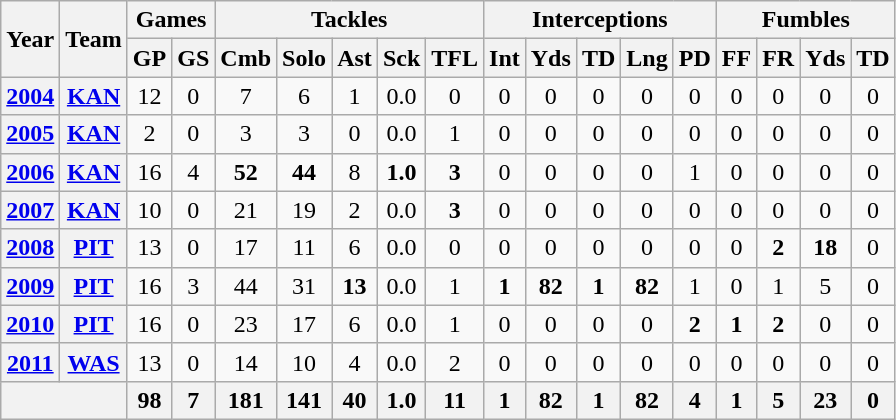<table class="wikitable" style="text-align:center">
<tr>
<th rowspan="2">Year</th>
<th rowspan="2">Team</th>
<th colspan="2">Games</th>
<th colspan="5">Tackles</th>
<th colspan="5">Interceptions</th>
<th colspan="4">Fumbles</th>
</tr>
<tr>
<th>GP</th>
<th>GS</th>
<th>Cmb</th>
<th>Solo</th>
<th>Ast</th>
<th>Sck</th>
<th>TFL</th>
<th>Int</th>
<th>Yds</th>
<th>TD</th>
<th>Lng</th>
<th>PD</th>
<th>FF</th>
<th>FR</th>
<th>Yds</th>
<th>TD</th>
</tr>
<tr>
<th><a href='#'>2004</a></th>
<th><a href='#'>KAN</a></th>
<td>12</td>
<td>0</td>
<td>7</td>
<td>6</td>
<td>1</td>
<td>0.0</td>
<td>0</td>
<td>0</td>
<td>0</td>
<td>0</td>
<td>0</td>
<td>0</td>
<td>0</td>
<td>0</td>
<td>0</td>
<td>0</td>
</tr>
<tr>
<th><a href='#'>2005</a></th>
<th><a href='#'>KAN</a></th>
<td>2</td>
<td>0</td>
<td>3</td>
<td>3</td>
<td>0</td>
<td>0.0</td>
<td>1</td>
<td>0</td>
<td>0</td>
<td>0</td>
<td>0</td>
<td>0</td>
<td>0</td>
<td>0</td>
<td>0</td>
<td>0</td>
</tr>
<tr>
<th><a href='#'>2006</a></th>
<th><a href='#'>KAN</a></th>
<td>16</td>
<td>4</td>
<td><strong>52</strong></td>
<td><strong>44</strong></td>
<td>8</td>
<td><strong>1.0</strong></td>
<td><strong>3</strong></td>
<td>0</td>
<td>0</td>
<td>0</td>
<td>0</td>
<td>1</td>
<td>0</td>
<td>0</td>
<td>0</td>
<td>0</td>
</tr>
<tr>
<th><a href='#'>2007</a></th>
<th><a href='#'>KAN</a></th>
<td>10</td>
<td>0</td>
<td>21</td>
<td>19</td>
<td>2</td>
<td>0.0</td>
<td><strong>3</strong></td>
<td>0</td>
<td>0</td>
<td>0</td>
<td>0</td>
<td>0</td>
<td>0</td>
<td>0</td>
<td>0</td>
<td>0</td>
</tr>
<tr>
<th><a href='#'>2008</a></th>
<th><a href='#'>PIT</a></th>
<td>13</td>
<td>0</td>
<td>17</td>
<td>11</td>
<td>6</td>
<td>0.0</td>
<td>0</td>
<td>0</td>
<td>0</td>
<td>0</td>
<td>0</td>
<td>0</td>
<td>0</td>
<td><strong>2</strong></td>
<td><strong>18</strong></td>
<td>0</td>
</tr>
<tr>
<th><a href='#'>2009</a></th>
<th><a href='#'>PIT</a></th>
<td>16</td>
<td>3</td>
<td>44</td>
<td>31</td>
<td><strong>13</strong></td>
<td>0.0</td>
<td>1</td>
<td><strong>1</strong></td>
<td><strong>82</strong></td>
<td><strong>1</strong></td>
<td><strong>82</strong></td>
<td>1</td>
<td>0</td>
<td>1</td>
<td>5</td>
<td>0</td>
</tr>
<tr>
<th><a href='#'>2010</a></th>
<th><a href='#'>PIT</a></th>
<td>16</td>
<td>0</td>
<td>23</td>
<td>17</td>
<td>6</td>
<td>0.0</td>
<td>1</td>
<td>0</td>
<td>0</td>
<td>0</td>
<td>0</td>
<td><strong>2</strong></td>
<td><strong>1</strong></td>
<td><strong>2</strong></td>
<td>0</td>
<td>0</td>
</tr>
<tr>
<th><a href='#'>2011</a></th>
<th><a href='#'>WAS</a></th>
<td>13</td>
<td>0</td>
<td>14</td>
<td>10</td>
<td>4</td>
<td>0.0</td>
<td>2</td>
<td>0</td>
<td>0</td>
<td>0</td>
<td>0</td>
<td>0</td>
<td>0</td>
<td>0</td>
<td>0</td>
<td>0</td>
</tr>
<tr>
<th colspan="2"></th>
<th>98</th>
<th>7</th>
<th>181</th>
<th>141</th>
<th>40</th>
<th>1.0</th>
<th>11</th>
<th>1</th>
<th>82</th>
<th>1</th>
<th>82</th>
<th>4</th>
<th>1</th>
<th>5</th>
<th>23</th>
<th>0</th>
</tr>
</table>
